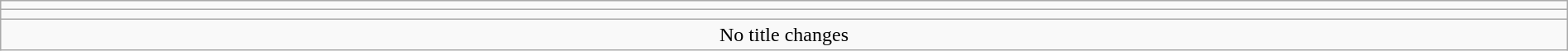<table class="wikitable" style="text-align:center; width:100%;">
<tr>
<td colspan=5></td>
</tr>
<tr>
<td colspan=5><strong></strong></td>
</tr>
<tr>
<td colspan="5">No title changes</td>
</tr>
</table>
